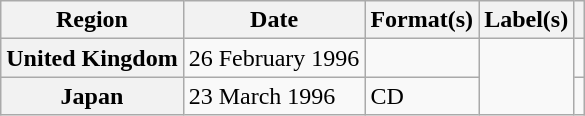<table class="wikitable plainrowheaders">
<tr>
<th scope="col">Region</th>
<th scope="col">Date</th>
<th scope="col">Format(s)</th>
<th scope="col">Label(s)</th>
<th scope="col"></th>
</tr>
<tr>
<th scope="row">United Kingdom</th>
<td>26 February 1996</td>
<td></td>
<td rowspan="2"></td>
<td></td>
</tr>
<tr>
<th scope="row">Japan</th>
<td>23 March 1996</td>
<td>CD</td>
<td></td>
</tr>
</table>
